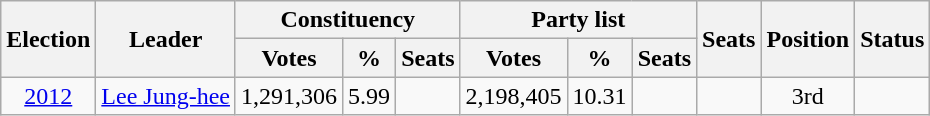<table class="wikitable" style="text-align:center">
<tr>
<th rowspan="2">Election</th>
<th rowspan="2">Leader</th>
<th colspan="3">Constituency</th>
<th colspan="3">Party list</th>
<th rowspan="2">Seats</th>
<th rowspan="2">Position</th>
<th rowspan="2">Status</th>
</tr>
<tr>
<th>Votes</th>
<th>%</th>
<th>Seats</th>
<th>Votes</th>
<th>%</th>
<th>Seats</th>
</tr>
<tr>
<td><a href='#'>2012</a></td>
<td><a href='#'>Lee Jung-hee</a></td>
<td>1,291,306</td>
<td>5.99</td>
<td></td>
<td>2,198,405</td>
<td>10.31</td>
<td></td>
<td></td>
<td>3rd</td>
<td></td>
</tr>
</table>
